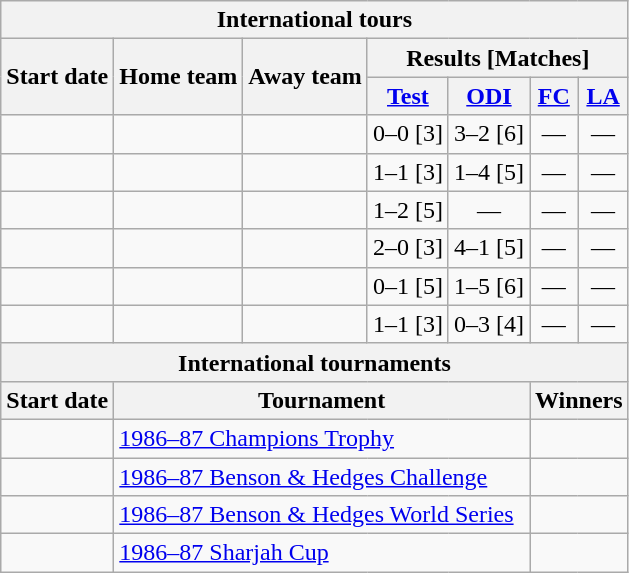<table class="wikitable">
<tr>
<th colspan="7">International tours</th>
</tr>
<tr>
<th rowspan="2">Start date</th>
<th rowspan="2">Home team</th>
<th rowspan="2">Away team</th>
<th colspan="4">Results [Matches]</th>
</tr>
<tr>
<th><a href='#'>Test</a></th>
<th><a href='#'>ODI</a></th>
<th><a href='#'>FC</a></th>
<th><a href='#'>LA</a></th>
</tr>
<tr>
<td><a href='#'></a></td>
<td></td>
<td></td>
<td>0–0 [3]</td>
<td>3–2 [6]</td>
<td ; style="text-align:center">—</td>
<td ; style="text-align:center">—</td>
</tr>
<tr>
<td><a href='#'></a></td>
<td></td>
<td></td>
<td>1–1 [3]</td>
<td>1–4 [5]</td>
<td ; style="text-align:center">—</td>
<td ; style="text-align:center">—</td>
</tr>
<tr>
<td><a href='#'></a></td>
<td></td>
<td></td>
<td>1–2 [5]</td>
<td ; style="text-align:center">—</td>
<td ; style="text-align:center">—</td>
<td ; style="text-align:center">—</td>
</tr>
<tr>
<td><a href='#'></a></td>
<td></td>
<td></td>
<td>2–0 [3]</td>
<td>4–1 [5]</td>
<td ; style="text-align:center">—</td>
<td ; style="text-align:center">—</td>
</tr>
<tr>
<td><a href='#'></a></td>
<td></td>
<td></td>
<td>0–1 [5]</td>
<td>1–5 [6]</td>
<td ; style="text-align:center">—</td>
<td ; style="text-align:center">—</td>
</tr>
<tr>
<td><a href='#'></a></td>
<td></td>
<td></td>
<td>1–1 [3]</td>
<td>0–3 [4]</td>
<td ; style="text-align:center">—</td>
<td ; style="text-align:center">—</td>
</tr>
<tr>
<th colspan="7">International tournaments</th>
</tr>
<tr>
<th>Start date</th>
<th colspan="4">Tournament</th>
<th colspan="2">Winners</th>
</tr>
<tr>
<td><a href='#'></a></td>
<td colspan="4"> <a href='#'>1986–87 Champions Trophy</a></td>
<td colspan="2"></td>
</tr>
<tr>
<td><a href='#'></a></td>
<td colspan="4"> <a href='#'>1986–87 Benson & Hedges Challenge</a></td>
<td colspan="2"></td>
</tr>
<tr>
<td><a href='#'></a></td>
<td colspan="4"> <a href='#'>1986–87 Benson & Hedges World Series</a></td>
<td colspan="2"></td>
</tr>
<tr>
<td><a href='#'></a></td>
<td colspan="4"> <a href='#'>1986–87 Sharjah Cup</a></td>
<td colspan="2"></td>
</tr>
</table>
